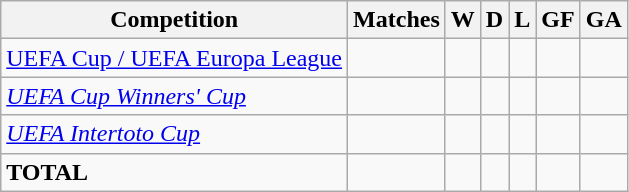<table class="wikitable">
<tr>
<th>Competition</th>
<th>Matches</th>
<th>W</th>
<th>D</th>
<th>L</th>
<th>GF</th>
<th>GA</th>
</tr>
<tr>
<td><a href='#'>UEFA Cup / UEFA Europa League</a></td>
<td></td>
<td></td>
<td></td>
<td></td>
<td></td>
<td></td>
</tr>
<tr>
<td><em><a href='#'>UEFA Cup Winners' Cup</a></em></td>
<td></td>
<td></td>
<td></td>
<td></td>
<td></td>
<td></td>
</tr>
<tr>
<td><em><a href='#'>UEFA Intertoto Cup</a></em></td>
<td></td>
<td></td>
<td></td>
<td></td>
<td></td>
<td></td>
</tr>
<tr>
<td><strong>TOTAL</strong></td>
<td></td>
<td></td>
<td></td>
<td></td>
<td></td>
<td></td>
</tr>
</table>
